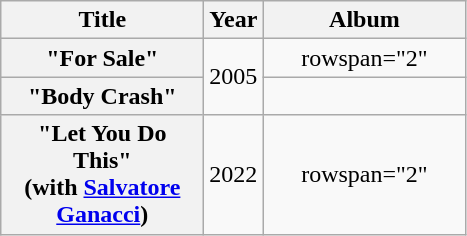<table class="wikitable plainrowheaders" style="text-align:center;">
<tr>
<th scope="col" style="width:8em;">Title</th>
<th scope="col" style="width:1em;">Year</th>
<th scope="col" style="width:8em;">Album</th>
</tr>
<tr>
<th scope="row">"For Sale"</th>
<td rowspan="2">2005</td>
<td>rowspan="2" </td>
</tr>
<tr>
<th scope="row">"Body Crash"</th>
</tr>
<tr>
<th scope="row">"Let You Do This"<br><span>(with <a href='#'>Salvatore Ganacci</a>)</span></th>
<td rowspan="2">2022</td>
<td>rowspan="2" </td>
</tr>
</table>
